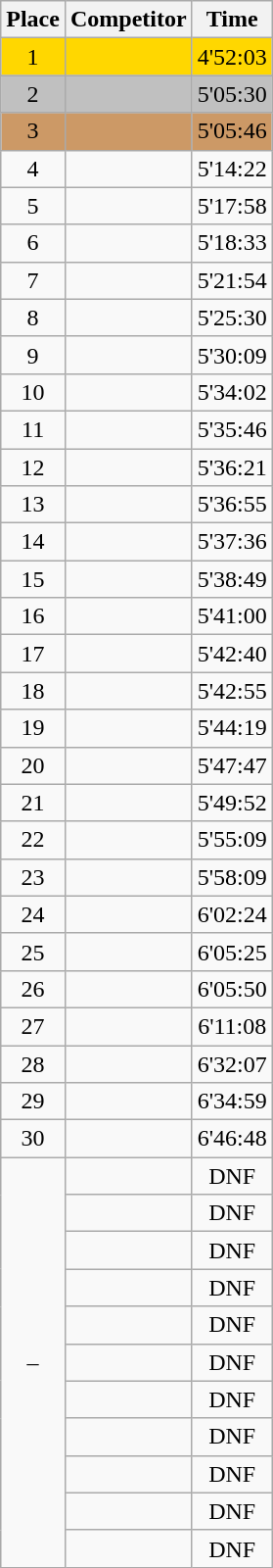<table class=wikitable style="text-align:center">
<tr>
<th>Place</th>
<th>Competitor</th>
<th>Time</th>
</tr>
<tr align=center bgcolor=gold>
<td>1</td>
<td align=left></td>
<td>4'52:03</td>
</tr>
<tr align=center bgcolor=silver>
<td>2</td>
<td align=left></td>
<td>5'05:30</td>
</tr>
<tr align=center bgcolor=cc9966>
<td>3</td>
<td align=left></td>
<td>5'05:46</td>
</tr>
<tr>
<td>4</td>
<td align=left></td>
<td>5'14:22</td>
</tr>
<tr>
<td>5</td>
<td align=left></td>
<td>5'17:58</td>
</tr>
<tr>
<td>6</td>
<td align=left></td>
<td>5'18:33</td>
</tr>
<tr>
<td>7</td>
<td align=left></td>
<td>5'21:54</td>
</tr>
<tr>
<td>8</td>
<td align=left></td>
<td>5'25:30</td>
</tr>
<tr>
<td>9</td>
<td align=left></td>
<td>5'30:09</td>
</tr>
<tr>
<td>10</td>
<td align=left></td>
<td>5'34:02</td>
</tr>
<tr>
<td>11</td>
<td align=left></td>
<td>5'35:46</td>
</tr>
<tr>
<td>12</td>
<td align=left></td>
<td>5'36:21</td>
</tr>
<tr>
<td>13</td>
<td align=left></td>
<td>5'36:55</td>
</tr>
<tr>
<td>14</td>
<td align=left></td>
<td>5'37:36</td>
</tr>
<tr>
<td>15</td>
<td align=left></td>
<td>5'38:49</td>
</tr>
<tr>
<td>16</td>
<td align=left></td>
<td>5'41:00</td>
</tr>
<tr>
<td>17</td>
<td align=left></td>
<td>5'42:40</td>
</tr>
<tr>
<td>18</td>
<td align=left></td>
<td>5'42:55</td>
</tr>
<tr>
<td>19</td>
<td align=left></td>
<td>5'44:19</td>
</tr>
<tr>
<td>20</td>
<td align=left></td>
<td>5'47:47</td>
</tr>
<tr>
<td>21</td>
<td align=left></td>
<td>5'49:52</td>
</tr>
<tr>
<td>22</td>
<td align=left></td>
<td>5'55:09</td>
</tr>
<tr>
<td>23</td>
<td align=left></td>
<td>5'58:09</td>
</tr>
<tr>
<td>24</td>
<td align=left></td>
<td>6'02:24</td>
</tr>
<tr>
<td>25</td>
<td align=left></td>
<td>6'05:25</td>
</tr>
<tr>
<td>26</td>
<td align=left></td>
<td>6'05:50</td>
</tr>
<tr>
<td>27</td>
<td align=left></td>
<td>6'11:08</td>
</tr>
<tr>
<td>28</td>
<td align=left></td>
<td>6'32:07</td>
</tr>
<tr>
<td>29</td>
<td align=left></td>
<td>6'34:59</td>
</tr>
<tr>
<td>30</td>
<td align=left></td>
<td>6'46:48</td>
</tr>
<tr>
<td rowspan=11>–</td>
<td align=left></td>
<td>DNF</td>
</tr>
<tr>
<td align=left></td>
<td>DNF</td>
</tr>
<tr>
<td align=left></td>
<td>DNF</td>
</tr>
<tr>
<td align=left></td>
<td>DNF</td>
</tr>
<tr>
<td align=left></td>
<td>DNF</td>
</tr>
<tr>
<td align=left></td>
<td>DNF</td>
</tr>
<tr>
<td align=left></td>
<td>DNF</td>
</tr>
<tr>
<td align=left></td>
<td>DNF</td>
</tr>
<tr>
<td align=left></td>
<td>DNF</td>
</tr>
<tr>
<td align=left></td>
<td>DNF</td>
</tr>
<tr>
<td align=left></td>
<td>DNF</td>
</tr>
</table>
